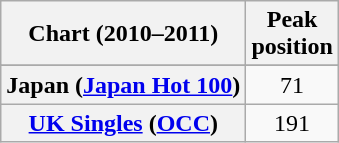<table class="wikitable sortable plainrowheaders" style="text-align:center">
<tr>
<th scope="col">Chart (2010–2011)</th>
<th scope="col">Peak<br>position</th>
</tr>
<tr>
</tr>
<tr>
<th scope="row">Japan (<a href='#'>Japan Hot 100</a>)</th>
<td>71</td>
</tr>
<tr>
<th scope="row"><a href='#'>UK Singles</a> (<a href='#'>OCC</a>)</th>
<td>191</td>
</tr>
</table>
